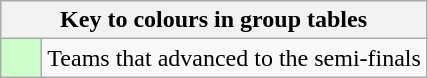<table class="wikitable" style="text-align:center">
<tr>
<th colspan=2>Key to colours in group tables</th>
</tr>
<tr>
<td style="background:#cfc; width:20px"></td>
<td align=left>Teams that advanced to the semi-finals</td>
</tr>
</table>
